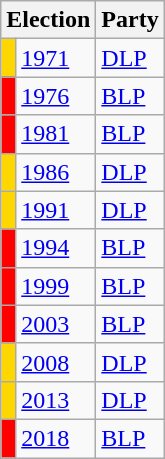<table class="wikitable">
<tr>
<th colspan="2">Election</th>
<th>Party</th>
</tr>
<tr>
<td style="background-color:#FFD700"></td>
<td><a href='#'>1971</a></td>
<td><a href='#'>DLP</a></td>
</tr>
<tr>
<td style="background-color: red"></td>
<td><a href='#'>1976</a></td>
<td><a href='#'>BLP</a></td>
</tr>
<tr>
<td style="background-color: red"></td>
<td><a href='#'>1981</a></td>
<td><a href='#'>BLP</a></td>
</tr>
<tr>
<td style="background-color: #FFD700"></td>
<td><a href='#'>1986</a></td>
<td><a href='#'>DLP</a></td>
</tr>
<tr>
<td style="background-color: #FFD700"></td>
<td><a href='#'>1991</a></td>
<td><a href='#'>DLP</a></td>
</tr>
<tr>
<td style="background-color: red"></td>
<td><a href='#'>1994</a></td>
<td><a href='#'>BLP</a></td>
</tr>
<tr>
<td style="background-color: red"></td>
<td><a href='#'>1999</a></td>
<td><a href='#'>BLP</a></td>
</tr>
<tr>
<td style="background-color: red"></td>
<td><a href='#'>2003</a></td>
<td><a href='#'>BLP</a></td>
</tr>
<tr>
<td style="background-color: #FFD700"></td>
<td><a href='#'>2008</a></td>
<td><a href='#'>DLP</a></td>
</tr>
<tr>
<td style="background-color: #FFD700"></td>
<td><a href='#'>2013</a></td>
<td><a href='#'>DLP</a></td>
</tr>
<tr>
<td style="background-color: red"></td>
<td><a href='#'>2018</a></td>
<td><a href='#'>BLP</a></td>
</tr>
</table>
